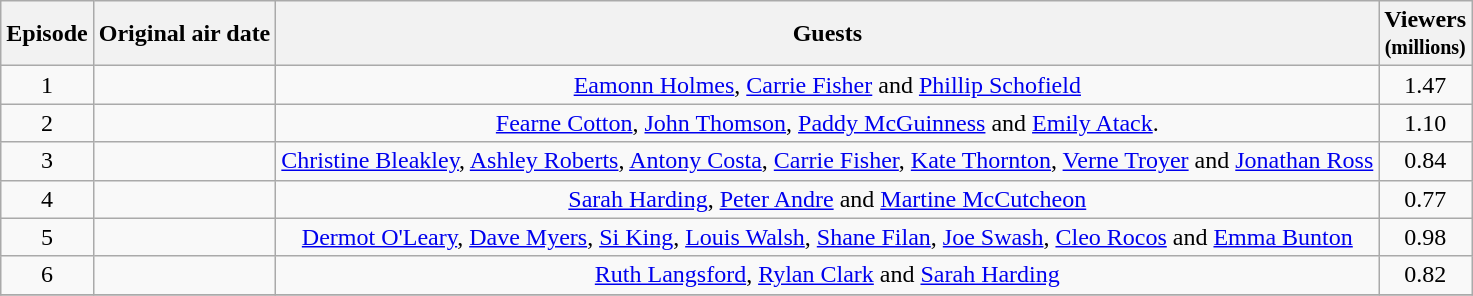<table class="wikitable" style="text-align:center;">
<tr>
<th>Episode</th>
<th>Original air date</th>
<th>Guests</th>
<th>Viewers<br><small>(millions)</small></th>
</tr>
<tr>
<td>1</td>
<td></td>
<td><a href='#'>Eamonn Holmes</a>, <a href='#'>Carrie Fisher</a> and <a href='#'>Phillip Schofield</a></td>
<td>1.47</td>
</tr>
<tr>
<td>2</td>
<td></td>
<td><a href='#'>Fearne Cotton</a>, <a href='#'>John Thomson</a>, <a href='#'>Paddy McGuinness</a> and <a href='#'>Emily Atack</a>.</td>
<td>1.10</td>
</tr>
<tr>
<td>3</td>
<td></td>
<td><a href='#'>Christine Bleakley</a>, <a href='#'>Ashley Roberts</a>, <a href='#'>Antony Costa</a>, <a href='#'>Carrie Fisher</a>, <a href='#'>Kate Thornton</a>, <a href='#'>Verne Troyer</a> and <a href='#'>Jonathan Ross</a></td>
<td>0.84</td>
</tr>
<tr>
<td>4</td>
<td></td>
<td><a href='#'>Sarah Harding</a>, <a href='#'>Peter Andre</a> and <a href='#'>Martine McCutcheon</a></td>
<td>0.77</td>
</tr>
<tr>
<td>5</td>
<td></td>
<td><a href='#'>Dermot O'Leary</a>, <a href='#'>Dave Myers</a>, <a href='#'>Si King</a>, <a href='#'>Louis Walsh</a>, <a href='#'>Shane Filan</a>, <a href='#'>Joe Swash</a>, <a href='#'>Cleo Rocos</a> and <a href='#'>Emma Bunton</a></td>
<td>0.98</td>
</tr>
<tr>
<td>6</td>
<td></td>
<td><a href='#'>Ruth Langsford</a>, <a href='#'>Rylan Clark</a> and <a href='#'>Sarah Harding</a></td>
<td>0.82</td>
</tr>
<tr>
</tr>
</table>
